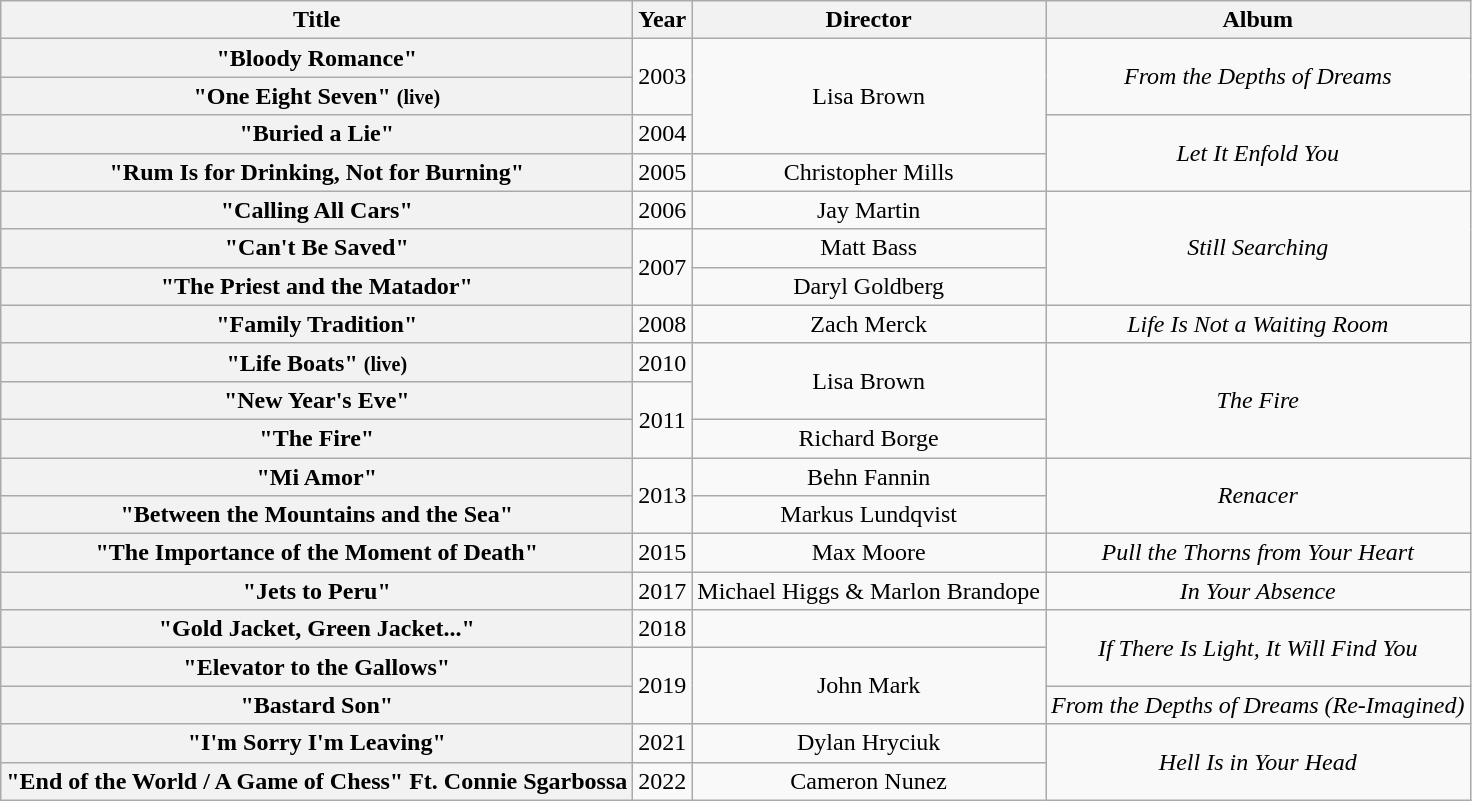<table class="wikitable plainrowheaders" style="text-align:center;">
<tr>
<th rowspan="1">Title</th>
<th rowspan="1">Year</th>
<th rowspan="1">Director</th>
<th rowspan="1">Album</th>
</tr>
<tr>
<th scope="row">"Bloody Romance"</th>
<td rowspan="2">2003</td>
<td rowspan="3">Lisa Brown</td>
<td rowspan="2"><em>From the Depths of Dreams</em></td>
</tr>
<tr>
<th scope="row">"One Eight Seven" <small>(live)</small></th>
</tr>
<tr>
<th scope="row">"Buried a Lie"</th>
<td>2004</td>
<td rowspan="2"><em>Let It Enfold You</em></td>
</tr>
<tr>
<th scope="row">"Rum Is for Drinking, Not for Burning"</th>
<td>2005</td>
<td>Christopher Mills</td>
</tr>
<tr>
<th scope="row">"Calling All Cars"</th>
<td>2006</td>
<td>Jay Martin</td>
<td rowspan="3"><em>Still Searching</em></td>
</tr>
<tr>
<th scope="row">"Can't Be Saved"</th>
<td rowspan="2">2007</td>
<td>Matt Bass</td>
</tr>
<tr>
<th scope="row">"The Priest and the Matador"</th>
<td>Daryl Goldberg</td>
</tr>
<tr>
<th scope="row">"Family Tradition"</th>
<td>2008</td>
<td>Zach Merck</td>
<td><em>Life Is Not a Waiting Room</em></td>
</tr>
<tr>
<th scope="row">"Life Boats" <small>(live)</small></th>
<td>2010</td>
<td rowspan="2">Lisa Brown</td>
<td rowspan="3"><em>The Fire</em></td>
</tr>
<tr>
<th scope="row">"New Year's Eve" </th>
<td rowspan="2">2011</td>
</tr>
<tr>
<th scope="row">"The Fire" </th>
<td>Richard Borge</td>
</tr>
<tr>
<th scope="row">"Mi Amor" </th>
<td rowspan="2">2013</td>
<td>Behn Fannin</td>
<td rowspan="2"><em>Renacer</em></td>
</tr>
<tr>
<th scope="row">"Between the Mountains and the Sea" </th>
<td>Markus Lundqvist</td>
</tr>
<tr>
<th scope="row">"The Importance of the Moment of Death"</th>
<td>2015</td>
<td>Max Moore</td>
<td><em>Pull the Thorns from Your Heart</em></td>
</tr>
<tr>
<th scope="row">"Jets to Peru"</th>
<td>2017</td>
<td>Michael Higgs & Marlon Brandope</td>
<td><em>In Your Absence</em></td>
</tr>
<tr>
<th scope="row">"Gold Jacket, Green Jacket..."</th>
<td>2018</td>
<td></td>
<td rowspan="2"><em>If There Is Light, It Will Find You</em></td>
</tr>
<tr>
<th scope="row">"Elevator to the Gallows"</th>
<td rowspan="2">2019</td>
<td rowspan="2">John Mark</td>
</tr>
<tr>
<th scope="row">"Bastard Son"</th>
<td><em>From the Depths of Dreams (Re-Imagined)</em></td>
</tr>
<tr>
<th scope="row">"I'm Sorry I'm Leaving"</th>
<td>2021</td>
<td>Dylan Hryciuk</td>
<td rowspan="2"><em>Hell Is in Your Head</em></td>
</tr>
<tr>
<th scope="row">"End of the World / A Game of Chess" Ft. Connie Sgarbossa</th>
<td>2022</td>
<td>Cameron Nunez</td>
</tr>
</table>
